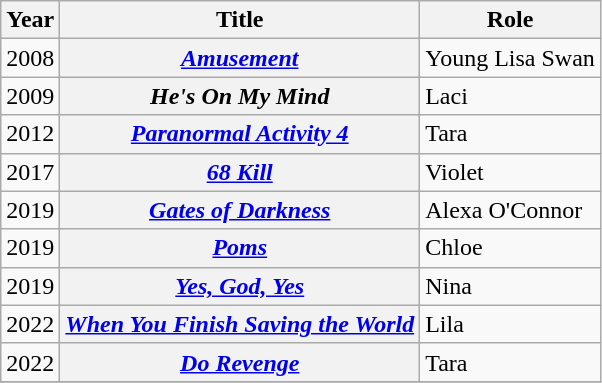<table class="wikitable sortable plainrowheaders">
<tr>
<th scope="col">Year</th>
<th scope="col">Title</th>
<th scope="col">Role</th>
</tr>
<tr>
<td>2008</td>
<th scope="row"><em><a href='#'>Amusement</a></em></th>
<td>Young Lisa Swan</td>
</tr>
<tr>
<td>2009</td>
<th scope="row"><em>He's On My Mind</em></th>
<td>Laci</td>
</tr>
<tr>
<td>2012</td>
<th scope="row"><em><a href='#'>Paranormal Activity 4</a></em></th>
<td>Tara</td>
</tr>
<tr>
<td>2017</td>
<th data-sort-value="Sixty-eight Kill" scope="row"><em><a href='#'>68 Kill</a></em></th>
<td>Violet</td>
</tr>
<tr>
<td>2019</td>
<th scope="row"><em><a href='#'>Gates of Darkness</a></em></th>
<td>Alexa O'Connor</td>
</tr>
<tr>
<td>2019</td>
<th scope="row"><em><a href='#'>Poms</a></em></th>
<td>Chloe</td>
</tr>
<tr>
<td>2019</td>
<th scope="row"><em><a href='#'>Yes, God, Yes</a></em></th>
<td>Nina</td>
</tr>
<tr>
<td>2022</td>
<th scope="row"><em><a href='#'>When You Finish Saving the World</a></em></th>
<td>Lila</td>
</tr>
<tr>
<td>2022</td>
<th scope="row"><em><a href='#'>Do Revenge</a></em></th>
<td>Tara</td>
</tr>
<tr>
</tr>
</table>
